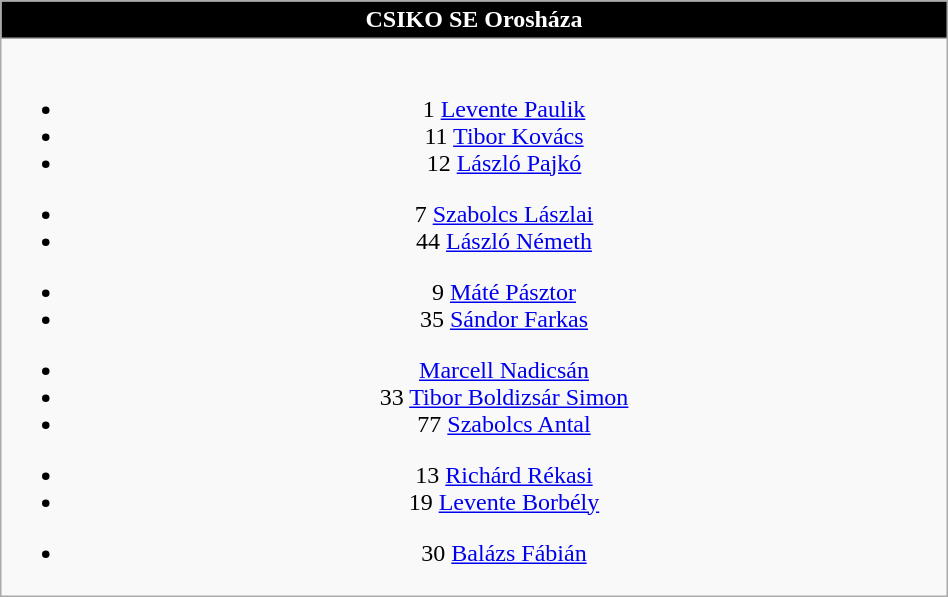<table class="wikitable" style="font-size:100%; text-align:center;" width=50%>
<tr>
<th colspan=5 style="background-color:#000000;color:white;text-align:center;">CSIKO SE Orosháza</th>
</tr>
<tr>
<td><br>
<ul><li>1  <a href='#'>Levente Paulik</a></li><li>11  <a href='#'>Tibor Kovács</a></li><li>12  <a href='#'>László Pajkó</a></li></ul><ul><li>7  <a href='#'>Szabolcs Lászlai</a></li><li>44  <a href='#'>László Németh</a></li></ul><ul><li>9  <a href='#'>Máté Pásztor</a></li><li>35  <a href='#'>Sándor Farkas</a></li></ul><ul><li> <a href='#'>Marcell Nadicsán</a></li><li>33  <a href='#'>Tibor Boldizsár Simon</a></li><li>77  <a href='#'>Szabolcs Antal</a></li></ul><ul><li>13  <a href='#'>Richárd Rékasi</a></li><li>19  <a href='#'>Levente Borbély</a></li></ul><ul><li>30  <a href='#'>Balázs Fábián</a></li></ul></td>
</tr>
</table>
